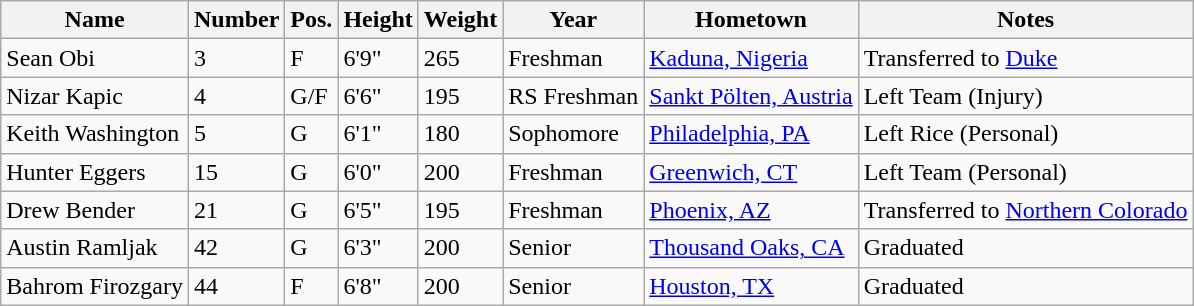<table class="wikitable sortable" border="1">
<tr>
<th>Name</th>
<th>Number</th>
<th>Pos.</th>
<th>Height</th>
<th>Weight</th>
<th>Year</th>
<th>Hometown</th>
<th class="unsortable">Notes</th>
</tr>
<tr>
<td>Sean Obi</td>
<td>3</td>
<td>F</td>
<td>6'9"</td>
<td>265</td>
<td>Freshman</td>
<td><a href='#'>Kaduna, Nigeria</a></td>
<td>Transferred to <a href='#'>Duke</a></td>
</tr>
<tr>
<td>Nizar Kapic</td>
<td>4</td>
<td>G/F</td>
<td>6'6"</td>
<td>195</td>
<td>RS Freshman</td>
<td><a href='#'>Sankt Pölten, Austria</a></td>
<td>Left Team (Injury)</td>
</tr>
<tr>
<td>Keith Washington</td>
<td>5</td>
<td>G</td>
<td>6'1"</td>
<td>180</td>
<td>Sophomore</td>
<td><a href='#'>Philadelphia, PA</a></td>
<td>Left Rice (Personal)</td>
</tr>
<tr>
<td>Hunter Eggers</td>
<td>15</td>
<td>G</td>
<td>6'0"</td>
<td>200</td>
<td>Freshman</td>
<td><a href='#'>Greenwich, CT</a></td>
<td>Left Team (Personal)</td>
</tr>
<tr>
<td>Drew Bender</td>
<td>21</td>
<td>G</td>
<td>6'5"</td>
<td>195</td>
<td>Freshman</td>
<td><a href='#'>Phoenix, AZ</a></td>
<td>Transferred to <a href='#'>Northern Colorado</a></td>
</tr>
<tr>
<td>Austin Ramljak</td>
<td>42</td>
<td>G</td>
<td>6'3"</td>
<td>200</td>
<td>Senior</td>
<td><a href='#'>Thousand Oaks, CA</a></td>
<td>Graduated</td>
</tr>
<tr>
<td>Bahrom Firozgary</td>
<td>44</td>
<td>F</td>
<td>6'8"</td>
<td>200</td>
<td>Senior</td>
<td><a href='#'>Houston, TX</a></td>
<td>Graduated</td>
</tr>
</table>
